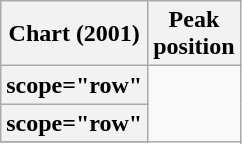<table class="wikitable sortable plainrowheaders" style="text-align:center;">
<tr>
<th scope="col">Chart (2001)</th>
<th scope="col">Peak<br>position</th>
</tr>
<tr>
<th>scope="row"</th>
</tr>
<tr>
<th>scope="row"</th>
</tr>
<tr>
</tr>
</table>
